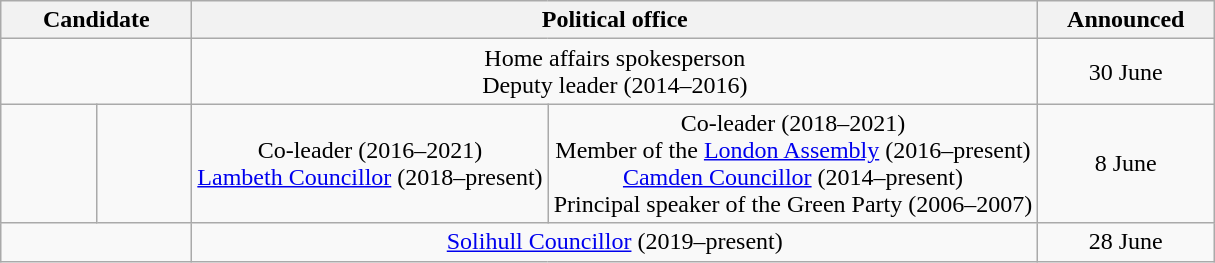<table class="wikitable sortable" style="text-align:center">
<tr>
<th scope = "col" colspan = "2" style = "width: 120px;">Candidate</th>
<th scope = "col" colspan = "2" style = "width: 300px;">Political office</th>
<th scope = "col" style = "width: 110px;">Announced</th>
</tr>
<tr>
<td colspan = "2"><br></td>
<td colspan = "2">Home affairs spokesperson<br>Deputy leader (2014–2016)</td>
<td>30 June</td>
</tr>
<tr>
<td><br></td>
<td><br></td>
<td>Co-leader (2016–2021)<br><a href='#'>Lambeth Councillor</a> (2018–present)</td>
<td>Co-leader (2018–2021)<br>Member of the <a href='#'>London Assembly</a> (2016–present)<br><a href='#'>Camden Councillor</a> (2014–present)<br>Principal speaker of the Green Party (2006–2007)</td>
<td>8 June</td>
</tr>
<tr>
<td colspan = "2"><br></td>
<td colspan = "2"><a href='#'>Solihull Councillor</a> (2019–present)</td>
<td>28 June</td>
</tr>
</table>
